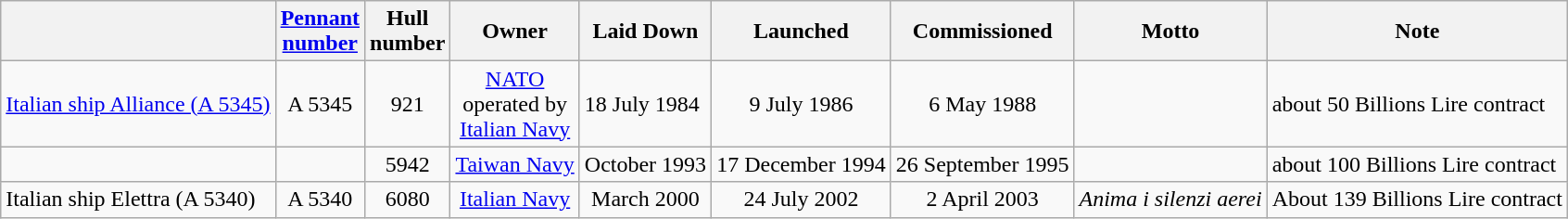<table class="wikitable">
<tr>
<th></th>
<th><a href='#'>Pennant<br>number</a></th>
<th>Hull<br>number</th>
<th>Owner</th>
<th>Laid Down</th>
<th>Launched</th>
<th>Commissioned</th>
<th>Motto</th>
<th>Note</th>
</tr>
<tr>
<td><a href='#'>Italian ship Alliance (A 5345)</a></td>
<td align=center>A 5345</td>
<td align=center>921 </td>
<td align=center><a href='#'>NATO</a><br>operated by<br><a href='#'>Italian Navy</a><br></td>
<td>18 July 1984</td>
<td align=center>9 July 1986</td>
<td align=center>6 May 1988 </td>
<td></td>
<td>about 50 Billions Lire contract</td>
</tr>
<tr>
<td></td>
<td align=center></td>
<td align=center>5942 </td>
<td align=center><a href='#'>Taiwan Navy</a><br></td>
<td align=center>October 1993 </td>
<td>17 December 1994 </td>
<td align=center>26 September 1995</td>
<td></td>
<td>about 100 Billions Lire contract</td>
</tr>
<tr>
<td>Italian ship Elettra (A 5340)</td>
<td align=center>A 5340</td>
<td align=center>6080 </td>
<td align=center><a href='#'>Italian Navy</a><br></td>
<td align=center>March 2000</td>
<td align=center>24 July 2002</td>
<td align=center>2 April 2003</td>
<td><em>Anima i silenzi aerei</em></td>
<td>About 139 Billions Lire contract</td>
</tr>
</table>
